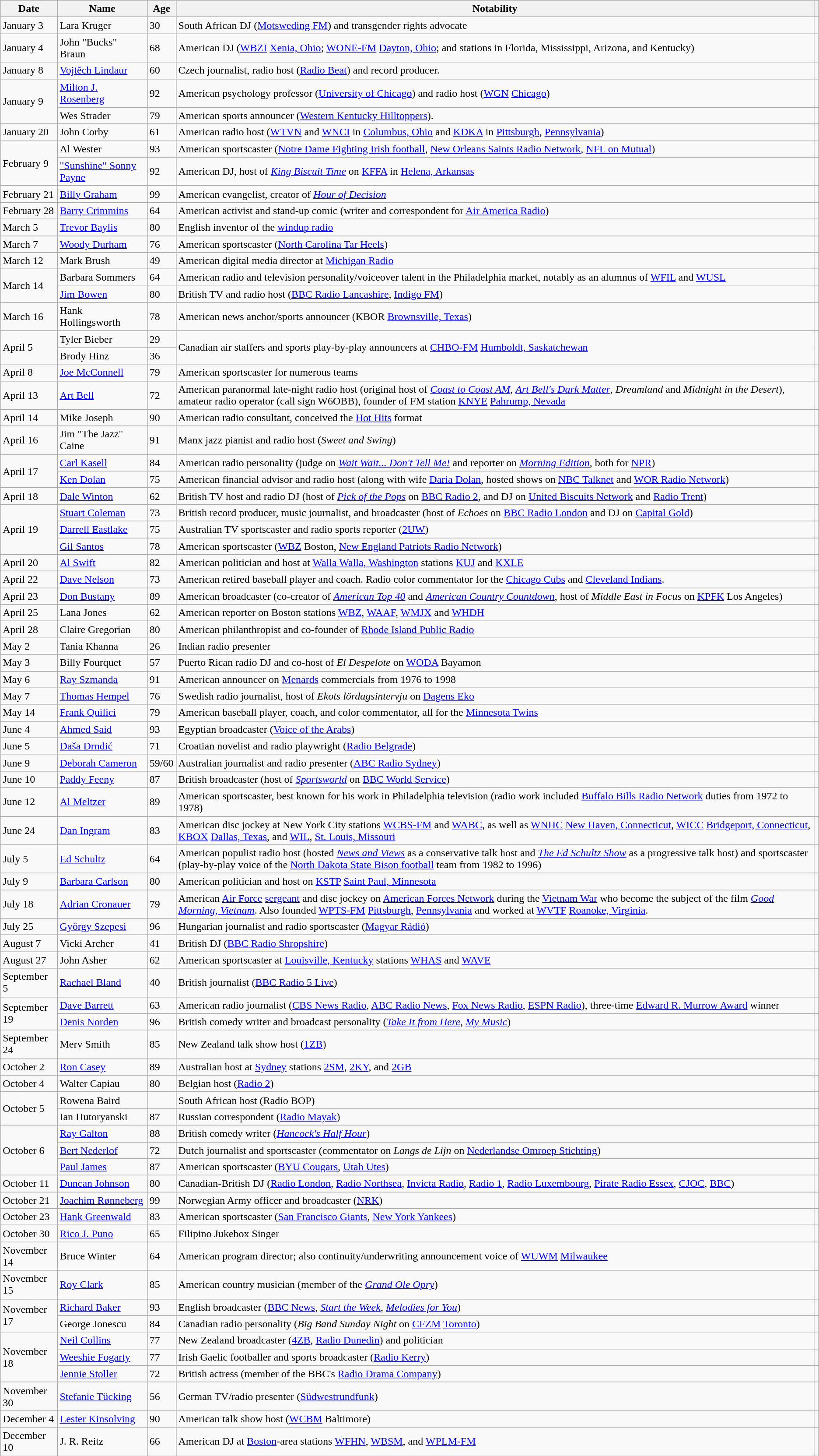<table class="wikitable">
<tr>
<th>Date</th>
<th>Name</th>
<th>Age</th>
<th>Notability </th>
<th></th>
</tr>
<tr>
<td>January 3</td>
<td>Lara Kruger</td>
<td>30</td>
<td>South African DJ (<a href='#'>Motsweding FM</a>) and transgender rights advocate</td>
<td></td>
</tr>
<tr>
<td>January 4</td>
<td>John "Bucks" Braun</td>
<td>68</td>
<td>American DJ (<a href='#'>WBZI</a> <a href='#'>Xenia, Ohio</a>; <a href='#'>WONE-FM</a> <a href='#'>Dayton, Ohio</a>; and stations in Florida, Mississippi, Arizona, and Kentucky)</td>
<td></td>
</tr>
<tr>
<td>January 8</td>
<td><a href='#'>Vojtěch Lindaur</a></td>
<td>60</td>
<td>Czech journalist, radio host (<a href='#'>Radio Beat</a>) and record producer.</td>
<td></td>
</tr>
<tr>
<td rowspan=2>January 9</td>
<td><a href='#'>Milton J. Rosenberg</a></td>
<td>92</td>
<td>American psychology professor (<a href='#'>University of Chicago</a>) and radio host (<a href='#'>WGN</a> <a href='#'>Chicago</a>)</td>
<td></td>
</tr>
<tr>
<td>Wes Strader</td>
<td>79</td>
<td>American sports announcer (<a href='#'>Western Kentucky Hilltoppers</a>).</td>
<td></td>
</tr>
<tr>
<td>January 20</td>
<td>John Corby</td>
<td>61</td>
<td>American radio host (<a href='#'>WTVN</a> and <a href='#'>WNCI</a> in <a href='#'>Columbus, Ohio</a> and <a href='#'>KDKA</a> in <a href='#'>Pittsburgh</a>, <a href='#'>Pennsylvania</a>)</td>
<td></td>
</tr>
<tr>
<td rowspan=2>February 9</td>
<td>Al Wester</td>
<td>93</td>
<td>American sportscaster (<a href='#'>Notre Dame Fighting Irish football</a>, <a href='#'>New Orleans Saints Radio Network</a>, <a href='#'>NFL on Mutual</a>)</td>
<td></td>
</tr>
<tr>
<td><a href='#'>"Sunshine" Sonny Payne</a></td>
<td>92</td>
<td>American DJ, host of <em><a href='#'>King Biscuit Time</a></em> on <a href='#'>KFFA</a> in <a href='#'>Helena, Arkansas</a></td>
<td></td>
</tr>
<tr>
<td>February 21</td>
<td><a href='#'>Billy Graham</a></td>
<td>99</td>
<td>American evangelist, creator of <em><a href='#'>Hour of Decision</a></em></td>
<td></td>
</tr>
<tr>
<td>February 28</td>
<td><a href='#'>Barry Crimmins</a></td>
<td>64</td>
<td>American activist and stand-up comic (writer and correspondent for <a href='#'>Air America Radio</a>)</td>
<td></td>
</tr>
<tr>
<td>March 5</td>
<td><a href='#'>Trevor Baylis</a></td>
<td>80</td>
<td>English inventor of the <a href='#'>windup radio</a></td>
</tr>
<tr>
</tr>
<tr>
<td>March 7</td>
<td><a href='#'>Woody Durham</a></td>
<td>76</td>
<td>American sportscaster (<a href='#'>North Carolina Tar Heels</a>)</td>
<td></td>
</tr>
<tr>
<td>March 12</td>
<td>Mark Brush</td>
<td>49</td>
<td>American digital media director at <a href='#'>Michigan Radio</a></td>
<td></td>
</tr>
<tr>
<td rowspan=2>March 14</td>
<td>Barbara Sommers</td>
<td>64</td>
<td>American radio and television personality/voiceover talent in the Philadelphia market, notably as an alumnus of <a href='#'>WFIL</a> and <a href='#'>WUSL</a></td>
<td></td>
</tr>
<tr>
<td><a href='#'>Jim Bowen</a></td>
<td>80</td>
<td>British TV and radio host (<a href='#'>BBC Radio Lancashire</a>, <a href='#'>Indigo FM</a>)</td>
<td></td>
</tr>
<tr>
<td>March 16</td>
<td>Hank Hollingsworth</td>
<td>78</td>
<td>American news anchor/sports announcer (KBOR <a href='#'>Brownsville, Texas</a>)</td>
<td></td>
</tr>
<tr>
<td rowspan=2>April 5</td>
<td>Tyler Bieber</td>
<td>29</td>
<td rowspan=2>Canadian air staffers and sports play-by-play announcers at <a href='#'>CHBO-FM</a> <a href='#'>Humboldt, Saskatchewan</a></td>
<td rowspan=2></td>
</tr>
<tr>
<td>Brody Hinz</td>
<td>36</td>
</tr>
<tr>
<td>April 8</td>
<td><a href='#'>Joe McConnell</a></td>
<td>79</td>
<td>American sportscaster for numerous teams</td>
<td></td>
</tr>
<tr>
<td>April 13</td>
<td><a href='#'>Art Bell</a></td>
<td>72</td>
<td>American paranormal late-night radio host (original host of <em><a href='#'>Coast to Coast AM</a></em>, <em><a href='#'>Art Bell's Dark Matter</a></em>, <em>Dreamland</em> and <em>Midnight in the Desert</em>), amateur radio operator (call sign W6OBB), founder of FM station <a href='#'>KNYE</a> <a href='#'>Pahrump, Nevada</a></td>
<td></td>
</tr>
<tr>
<td>April 14</td>
<td>Mike Joseph</td>
<td>90</td>
<td>American radio consultant, conceived the <a href='#'>Hot Hits</a> format</td>
<td></td>
</tr>
<tr>
<td>April 16</td>
<td>Jim "The Jazz" Caine</td>
<td>91</td>
<td>Manx jazz pianist and radio host (<em>Sweet and Swing</em>)</td>
<td></td>
</tr>
<tr>
<td rowspan=2>April 17</td>
<td><a href='#'>Carl Kasell</a></td>
<td>84</td>
<td>American radio personality (judge on <em><a href='#'>Wait Wait... Don't Tell Me!</a></em> and reporter on <em><a href='#'>Morning Edition</a></em>, both for <a href='#'>NPR</a>)</td>
<td></td>
</tr>
<tr>
<td><a href='#'>Ken Dolan</a></td>
<td>75</td>
<td>American financial advisor and radio host (along with wife <a href='#'>Daria Dolan</a>, hosted shows on <a href='#'>NBC Talknet</a> and <a href='#'>WOR Radio Network</a>)</td>
<td></td>
</tr>
<tr>
<td>April 18</td>
<td><a href='#'>Dale Winton</a></td>
<td>62</td>
<td>British TV host and radio DJ (host of <em><a href='#'>Pick of the Pops</a></em> on <a href='#'>BBC Radio 2</a>, and DJ on <a href='#'>United Biscuits Network</a> and <a href='#'>Radio Trent</a>)</td>
<td></td>
</tr>
<tr>
<td rowspan=3>April 19</td>
<td><a href='#'>Stuart Coleman</a></td>
<td>73</td>
<td>British record producer, music journalist, and broadcaster (host of <em>Echoes</em> on <a href='#'>BBC Radio London</a> and DJ on <a href='#'>Capital Gold</a>)</td>
<td></td>
</tr>
<tr>
<td><a href='#'>Darrell Eastlake</a></td>
<td>75</td>
<td>Australian TV sportscaster and radio sports reporter (<a href='#'>2UW</a>)</td>
<td></td>
</tr>
<tr>
<td><a href='#'>Gil Santos</a></td>
<td>78</td>
<td>American sportscaster (<a href='#'>WBZ</a> Boston, <a href='#'>New England Patriots Radio Network</a>)</td>
<td></td>
</tr>
<tr>
<td>April 20</td>
<td><a href='#'>Al Swift</a></td>
<td>82</td>
<td>American politician and host at <a href='#'>Walla Walla, Washington</a> stations <a href='#'>KUJ</a> and <a href='#'>KXLE</a></td>
<td></td>
</tr>
<tr>
<td>April 22</td>
<td><a href='#'>Dave Nelson</a></td>
<td>73</td>
<td>American retired baseball player and coach. Radio color commentator for the <a href='#'>Chicago Cubs</a> and <a href='#'>Cleveland Indians</a>.</td>
<td></td>
</tr>
<tr>
<td>April 23</td>
<td><a href='#'>Don Bustany</a></td>
<td>89</td>
<td>American broadcaster (co-creator of <em><a href='#'>American Top 40</a></em> and <em><a href='#'>American Country Countdown</a></em>, host of <em>Middle East in Focus</em> on <a href='#'>KPFK</a> Los Angeles)</td>
<td></td>
</tr>
<tr>
<td>April 25</td>
<td>Lana Jones</td>
<td>62</td>
<td>American reporter on Boston stations <a href='#'>WBZ</a>, <a href='#'>WAAF</a>, <a href='#'>WMJX</a> and <a href='#'>WHDH</a></td>
<td></td>
</tr>
<tr>
<td>April 28</td>
<td>Claire Gregorian</td>
<td>80</td>
<td>American philanthropist and co-founder of <a href='#'>Rhode Island Public Radio</a></td>
<td></td>
</tr>
<tr>
<td>May 2</td>
<td>Tania Khanna</td>
<td>26</td>
<td>Indian radio presenter</td>
<td></td>
</tr>
<tr>
<td>May 3</td>
<td>Billy Fourquet</td>
<td>57</td>
<td>Puerto Rican radio DJ and co-host of <em>El Despelote</em> on <a href='#'>WODA</a> Bayamon</td>
<td></td>
</tr>
<tr>
<td>May 6</td>
<td><a href='#'>Ray Szmanda</a></td>
<td>91</td>
<td>American announcer on <a href='#'>Menards</a> commercials from 1976 to 1998</td>
<td></td>
</tr>
<tr>
<td>May 7</td>
<td><a href='#'>Thomas Hempel</a></td>
<td>76</td>
<td>Swedish radio journalist, host of <em>Ekots lördagsintervju</em> on <a href='#'>Dagens Eko</a></td>
<td></td>
</tr>
<tr>
<td>May 14</td>
<td><a href='#'>Frank Quilici</a></td>
<td>79</td>
<td>American baseball player, coach, and color commentator, all for the <a href='#'>Minnesota Twins</a></td>
<td></td>
</tr>
<tr>
<td>June 4</td>
<td><a href='#'>Ahmed Said</a></td>
<td>93</td>
<td>Egyptian broadcaster (<a href='#'>Voice of the Arabs</a>)</td>
<td></td>
</tr>
<tr>
<td>June 5</td>
<td><a href='#'>Daša Drndić</a></td>
<td>71</td>
<td>Croatian novelist and radio playwright (<a href='#'>Radio Belgrade</a>)</td>
<td></td>
</tr>
<tr>
<td>June 9</td>
<td><a href='#'>Deborah Cameron</a></td>
<td>59/60</td>
<td>Australian journalist and radio presenter (<a href='#'>ABC Radio Sydney</a>)</td>
<td></td>
</tr>
<tr>
<td>June 10</td>
<td><a href='#'>Paddy Feeny</a></td>
<td>87</td>
<td>British broadcaster (host of <em><a href='#'>Sportsworld</a></em> on <a href='#'>BBC World Service</a>)</td>
<td></td>
</tr>
<tr>
<td>June 12</td>
<td><a href='#'>Al Meltzer</a></td>
<td>89</td>
<td>American sportscaster, best known for his work in Philadelphia television (radio work included <a href='#'>Buffalo Bills Radio Network</a> duties from 1972 to 1978)</td>
<td></td>
</tr>
<tr>
<td>June 24</td>
<td><a href='#'>Dan Ingram</a></td>
<td>83</td>
<td>American disc jockey at New York City stations <a href='#'>WCBS-FM</a> and <a href='#'>WABC</a>, as well as <a href='#'>WNHC</a> <a href='#'>New Haven, Connecticut</a>, <a href='#'>WICC</a> <a href='#'>Bridgeport, Connecticut</a>, <a href='#'>KBOX</a> <a href='#'>Dallas, Texas</a>, and <a href='#'>WIL</a>, <a href='#'>St. Louis, Missouri</a></td>
<td></td>
</tr>
<tr>
<td>July 5</td>
<td><a href='#'>Ed Schultz</a></td>
<td>64</td>
<td>American populist radio host (hosted <em><a href='#'>News and Views</a></em> as a conservative talk host and <em><a href='#'>The Ed Schultz Show</a></em> as a progressive talk host) and sportscaster (play-by-play voice of the <a href='#'>North Dakota State Bison football</a> team from 1982 to 1996)</td>
<td></td>
</tr>
<tr>
<td>July 9</td>
<td><a href='#'>Barbara Carlson</a></td>
<td>80</td>
<td>American politician and host on <a href='#'>KSTP</a> <a href='#'>Saint Paul, Minnesota</a></td>
<td></td>
</tr>
<tr>
<td>July 18</td>
<td><a href='#'>Adrian Cronauer</a></td>
<td>79</td>
<td>American <a href='#'>Air Force</a> <a href='#'>sergeant</a> and disc jockey on <a href='#'>American Forces Network</a> during the <a href='#'>Vietnam War</a> who become the subject of the film <em><a href='#'>Good Morning, Vietnam</a></em>. Also founded <a href='#'>WPTS-FM</a> <a href='#'>Pittsburgh</a>, <a href='#'>Pennsylvania</a> and worked at <a href='#'>WVTF</a> <a href='#'>Roanoke, Virginia</a>.</td>
<td></td>
</tr>
<tr>
<td>July 25</td>
<td><a href='#'>György Szepesi</a></td>
<td>96</td>
<td>Hungarian journalist and radio sportscaster (<a href='#'>Magyar Rádió</a>)</td>
<td></td>
</tr>
<tr>
<td>August 7</td>
<td>Vicki Archer</td>
<td>41</td>
<td>British DJ (<a href='#'>BBC Radio Shropshire</a>)</td>
<td></td>
</tr>
<tr>
<td>August 27</td>
<td>John Asher</td>
<td>62</td>
<td>American sportscaster  at <a href='#'>Louisville, Kentucky</a> stations <a href='#'>WHAS</a> and <a href='#'>WAVE</a></td>
<td></td>
</tr>
<tr>
<td>September 5</td>
<td><a href='#'>Rachael Bland</a></td>
<td>40</td>
<td>British journalist (<a href='#'>BBC Radio 5 Live</a>)</td>
<td></td>
</tr>
<tr>
<td rowspan=2>September 19</td>
<td><a href='#'>Dave Barrett</a></td>
<td>63</td>
<td>American radio journalist (<a href='#'>CBS News Radio</a>, <a href='#'>ABC Radio News</a>, <a href='#'>Fox News Radio</a>, <a href='#'>ESPN Radio</a>), three-time <a href='#'>Edward R. Murrow Award</a> winner</td>
<td></td>
</tr>
<tr>
<td><a href='#'>Denis Norden</a></td>
<td>96</td>
<td>British comedy writer and broadcast personality (<em><a href='#'>Take It from Here</a></em>, <em><a href='#'>My Music</a></em>)</td>
<td></td>
</tr>
<tr>
<td>September 24</td>
<td>Merv Smith</td>
<td>85</td>
<td>New Zealand talk show host (<a href='#'>1ZB</a>)</td>
<td></td>
</tr>
<tr>
<td>October 2</td>
<td><a href='#'>Ron Casey</a></td>
<td>89</td>
<td>Australian host at <a href='#'>Sydney</a> stations <a href='#'>2SM</a>, <a href='#'>2KY</a>, and <a href='#'>2GB</a></td>
<td></td>
</tr>
<tr>
<td>October 4</td>
<td>Walter Capiau</td>
<td>80</td>
<td>Belgian host (<a href='#'>Radio 2</a>)</td>
<td></td>
</tr>
<tr>
<td rowspan=2>October 5</td>
<td>Rowena Baird</td>
<td></td>
<td>South African host (Radio BOP)</td>
<td></td>
</tr>
<tr>
<td>Ian Hutoryanski</td>
<td>87</td>
<td>Russian correspondent (<a href='#'>Radio Mayak</a>)</td>
<td></td>
</tr>
<tr>
<td rowspan=3>October 6</td>
<td><a href='#'>Ray Galton</a></td>
<td>88</td>
<td>British comedy writer (<em><a href='#'>Hancock's Half Hour</a></em>)</td>
<td></td>
</tr>
<tr>
<td><a href='#'>Bert Nederlof</a></td>
<td>72</td>
<td>Dutch journalist and sportscaster (commentator on  <em>Langs de Lijn</em> on <a href='#'>Nederlandse Omroep Stichting</a>)</td>
<td></td>
</tr>
<tr>
<td><a href='#'>Paul James</a></td>
<td>87</td>
<td>American sportscaster (<a href='#'>BYU Cougars</a>, <a href='#'>Utah Utes</a>)</td>
<td></td>
</tr>
<tr>
<td>October 11</td>
<td><a href='#'>Duncan Johnson</a></td>
<td>80</td>
<td>Canadian-British DJ (<a href='#'>Radio London</a>, <a href='#'>Radio Northsea</a>, <a href='#'>Invicta Radio</a>, <a href='#'>Radio 1</a>, <a href='#'>Radio Luxembourg</a>, <a href='#'>Pirate Radio Essex</a>, <a href='#'>CJOC</a>, <a href='#'>BBC</a>)</td>
<td></td>
</tr>
<tr>
<td>October 21</td>
<td><a href='#'>Joachim Rønneberg</a></td>
<td>99</td>
<td>Norwegian Army officer and broadcaster (<a href='#'>NRK</a>)</td>
<td></td>
</tr>
<tr>
<td>October 23</td>
<td><a href='#'>Hank Greenwald</a></td>
<td>83</td>
<td>American sportscaster (<a href='#'>San Francisco Giants</a>, <a href='#'>New York Yankees</a>)</td>
<td></td>
</tr>
<tr>
<td>October 30</td>
<td><a href='#'>Rico J. Puno</a></td>
<td>65</td>
<td>Filipino Jukebox Singer</td>
<td></td>
</tr>
<tr>
<td>November 14</td>
<td>Bruce Winter</td>
<td>64</td>
<td>American program director; also continuity/underwriting announcement voice of <a href='#'>WUWM</a> <a href='#'>Milwaukee</a></td>
<td></td>
</tr>
<tr>
<td>November 15</td>
<td><a href='#'>Roy Clark</a></td>
<td>85</td>
<td>American country musician (member of the <em><a href='#'>Grand Ole Opry</a></em>)</td>
<td></td>
</tr>
<tr>
<td rowspan=2>November 17</td>
<td><a href='#'>Richard Baker</a></td>
<td>93</td>
<td>English broadcaster (<a href='#'>BBC News</a>, <em><a href='#'>Start the Week</a></em>, <em><a href='#'>Melodies for You</a></em>)</td>
<td></td>
</tr>
<tr>
<td>George Jonescu</td>
<td>84</td>
<td>Canadian radio personality (<em>Big Band Sunday Night</em> on <a href='#'>CFZM</a> <a href='#'>Toronto</a>)</td>
<td></td>
</tr>
<tr>
<td rowspan=3>November 18</td>
<td><a href='#'>Neil Collins</a></td>
<td>77</td>
<td>New Zealand broadcaster (<a href='#'>4ZB</a>, <a href='#'>Radio Dunedin</a>) and politician</td>
<td></td>
</tr>
<tr>
<td><a href='#'>Weeshie Fogarty</a></td>
<td>77</td>
<td>Irish Gaelic footballer and sports broadcaster (<a href='#'>Radio Kerry</a>)</td>
<td></td>
</tr>
<tr>
<td><a href='#'>Jennie Stoller</a></td>
<td>72</td>
<td>British actress (member of the BBC's <a href='#'>Radio Drama Company</a>)</td>
<td></td>
</tr>
<tr>
<td>November 30</td>
<td><a href='#'>Stefanie Tücking</a></td>
<td>56</td>
<td>German TV/radio presenter (<a href='#'>Südwestrundfunk</a>)</td>
<td></td>
</tr>
<tr>
<td>December 4</td>
<td><a href='#'>Lester Kinsolving</a></td>
<td>90</td>
<td>American talk show host (<a href='#'>WCBM</a> Baltimore)</td>
<td></td>
</tr>
<tr>
<td>December 10</td>
<td>J. R. Reitz</td>
<td>66</td>
<td>American DJ at <a href='#'>Boston</a>-area stations <a href='#'>WFHN</a>, <a href='#'>WBSM</a>, and <a href='#'>WPLM-FM</a></td>
<td></td>
</tr>
</table>
